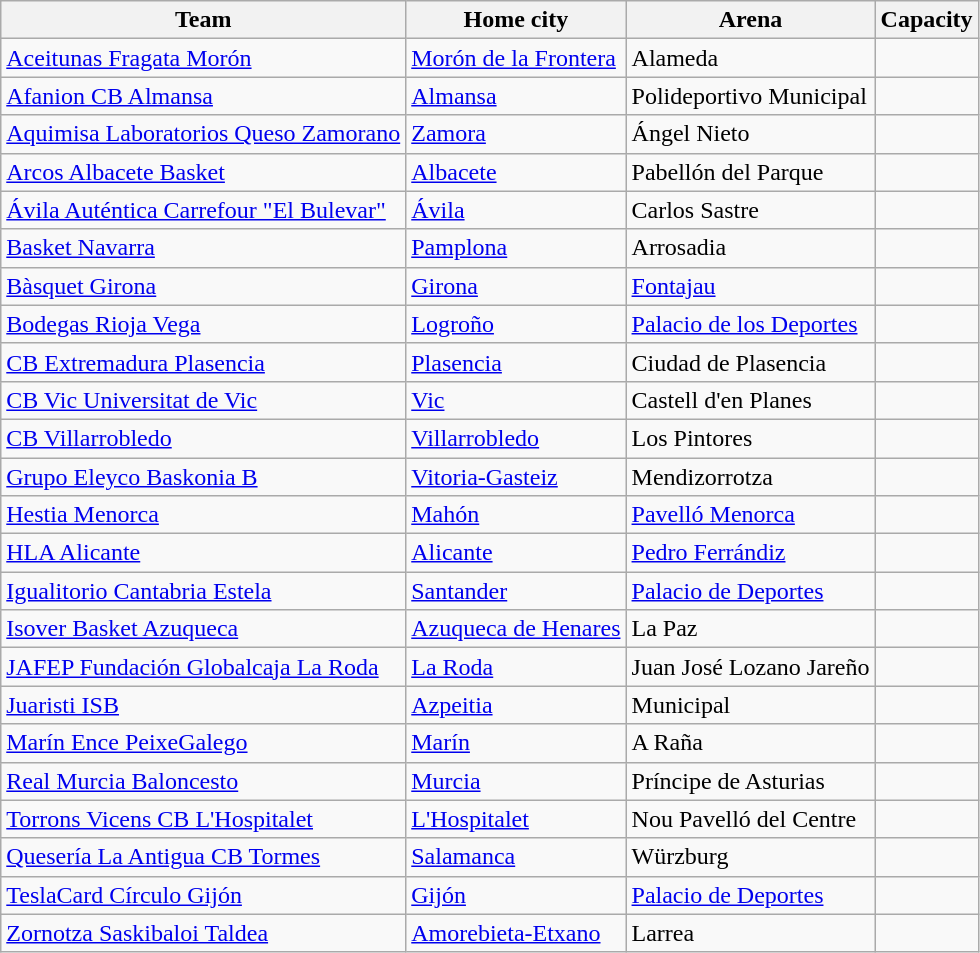<table class="wikitable sortable">
<tr>
<th>Team</th>
<th>Home city</th>
<th>Arena</th>
<th>Capacity</th>
</tr>
<tr>
<td><a href='#'>Aceitunas Fragata Morón</a></td>
<td><a href='#'>Morón de la Frontera</a></td>
<td>Alameda</td>
<td style="text-align:center"></td>
</tr>
<tr>
<td><a href='#'>Afanion CB Almansa</a></td>
<td><a href='#'>Almansa</a></td>
<td>Polideportivo Municipal</td>
<td style="text-align:center"></td>
</tr>
<tr>
<td><a href='#'>Aquimisa Laboratorios Queso Zamorano</a></td>
<td><a href='#'>Zamora</a></td>
<td>Ángel Nieto</td>
<td style="text-align:center"></td>
</tr>
<tr>
<td><a href='#'>Arcos Albacete Basket</a></td>
<td><a href='#'>Albacete</a></td>
<td>Pabellón del Parque</td>
<td style="text-align:center"></td>
</tr>
<tr>
<td><a href='#'>Ávila Auténtica Carrefour "El Bulevar"</a></td>
<td><a href='#'>Ávila</a></td>
<td>Carlos Sastre</td>
<td style="text-align:center"></td>
</tr>
<tr>
<td><a href='#'>Basket Navarra</a></td>
<td><a href='#'>Pamplona</a></td>
<td>Arrosadia</td>
<td style="text-align:center"></td>
</tr>
<tr>
<td><a href='#'>Bàsquet Girona</a></td>
<td><a href='#'>Girona</a></td>
<td><a href='#'>Fontajau</a></td>
<td style="text-align:center"></td>
</tr>
<tr>
<td><a href='#'>Bodegas Rioja Vega</a></td>
<td><a href='#'>Logroño</a></td>
<td><a href='#'>Palacio de los Deportes</a></td>
<td style="text-align:center"></td>
</tr>
<tr>
<td><a href='#'>CB Extremadura Plasencia</a></td>
<td><a href='#'>Plasencia</a></td>
<td>Ciudad de Plasencia</td>
<td style="text-align:center"></td>
</tr>
<tr>
<td><a href='#'>CB Vic Universitat de Vic</a></td>
<td><a href='#'>Vic</a></td>
<td>Castell d'en Planes</td>
<td style="text-align:center"></td>
</tr>
<tr>
<td><a href='#'>CB Villarrobledo</a></td>
<td><a href='#'>Villarrobledo</a></td>
<td>Los Pintores</td>
<td style="text-align:center"></td>
</tr>
<tr>
<td><a href='#'>Grupo Eleyco Baskonia B</a></td>
<td><a href='#'>Vitoria-Gasteiz</a></td>
<td>Mendizorrotza</td>
<td style="text-align:center"></td>
</tr>
<tr>
<td><a href='#'>Hestia Menorca</a></td>
<td><a href='#'>Mahón</a></td>
<td><a href='#'>Pavelló Menorca</a></td>
<td style="text-align:center"></td>
</tr>
<tr>
<td><a href='#'>HLA Alicante</a></td>
<td><a href='#'>Alicante</a></td>
<td><a href='#'>Pedro Ferrándiz</a></td>
<td style="text-align:center"></td>
</tr>
<tr>
<td><a href='#'>Igualitorio Cantabria Estela</a></td>
<td><a href='#'>Santander</a></td>
<td><a href='#'>Palacio de Deportes</a></td>
<td style="text-align:center"></td>
</tr>
<tr>
<td><a href='#'>Isover Basket Azuqueca</a></td>
<td><a href='#'>Azuqueca de Henares</a></td>
<td>La Paz</td>
<td style="text-align:center"></td>
</tr>
<tr>
<td><a href='#'>JAFEP Fundación Globalcaja La Roda</a></td>
<td><a href='#'>La Roda</a></td>
<td>Juan José Lozano Jareño</td>
<td style="text-align:center"></td>
</tr>
<tr>
<td><a href='#'>Juaristi ISB</a></td>
<td><a href='#'>Azpeitia</a></td>
<td>Municipal</td>
<td style="text-align:center"></td>
</tr>
<tr>
<td><a href='#'>Marín Ence PeixeGalego</a></td>
<td><a href='#'>Marín</a></td>
<td>A Raña</td>
<td style="text-align:center"></td>
</tr>
<tr>
<td><a href='#'>Real Murcia Baloncesto</a></td>
<td><a href='#'>Murcia</a></td>
<td>Príncipe de Asturias</td>
<td style="text-align:center"></td>
</tr>
<tr>
<td><a href='#'>Torrons Vicens CB L'Hospitalet</a></td>
<td><a href='#'>L'Hospitalet</a></td>
<td>Nou Pavelló del Centre</td>
<td style="text-align:center"></td>
</tr>
<tr>
<td><a href='#'>Quesería La Antigua CB Tormes</a></td>
<td><a href='#'>Salamanca</a></td>
<td>Würzburg</td>
<td style="text-align:center"></td>
</tr>
<tr>
<td><a href='#'>TeslaCard Círculo Gijón</a></td>
<td><a href='#'>Gijón</a></td>
<td><a href='#'>Palacio de Deportes</a></td>
<td style="text-align:center"></td>
</tr>
<tr>
<td><a href='#'>Zornotza Saskibaloi Taldea</a></td>
<td><a href='#'>Amorebieta-Etxano</a></td>
<td>Larrea</td>
<td style="text-align:center"></td>
</tr>
</table>
